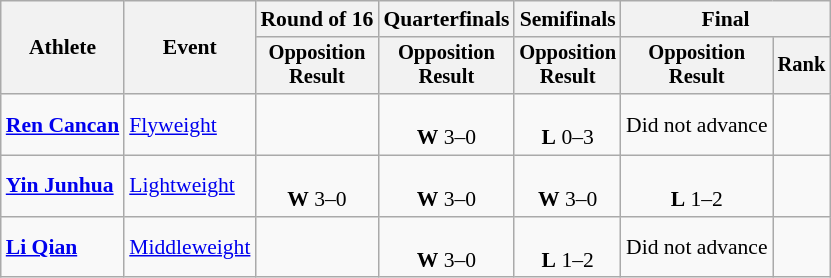<table class="wikitable" style="font-size:90%">
<tr>
<th rowspan="2">Athlete</th>
<th rowspan="2">Event</th>
<th>Round of 16</th>
<th>Quarterfinals</th>
<th>Semifinals</th>
<th colspan=2>Final</th>
</tr>
<tr style="font-size:95%">
<th>Opposition<br>Result</th>
<th>Opposition<br>Result</th>
<th>Opposition<br>Result</th>
<th>Opposition<br>Result</th>
<th>Rank</th>
</tr>
<tr align=center>
<td align=left><strong><a href='#'>Ren Cancan</a></strong></td>
<td align=left><a href='#'>Flyweight</a></td>
<td></td>
<td><br><strong>W</strong> 3–0</td>
<td><br><strong>L</strong> 0–3</td>
<td>Did not advance</td>
<td></td>
</tr>
<tr align=center>
<td align=left><strong><a href='#'>Yin Junhua</a></strong></td>
<td align=left><a href='#'>Lightweight</a></td>
<td><br><strong>W</strong> 3–0</td>
<td><br><strong>W</strong> 3–0</td>
<td><br><strong>W</strong> 3–0</td>
<td><br><strong>L</strong> 1–2</td>
<td></td>
</tr>
<tr align=center>
<td align=left><strong><a href='#'>Li Qian</a></strong></td>
<td align=left><a href='#'>Middleweight</a></td>
<td></td>
<td><br><strong>W</strong> 3–0</td>
<td><br><strong>L</strong> 1–2</td>
<td>Did not advance</td>
<td></td>
</tr>
</table>
